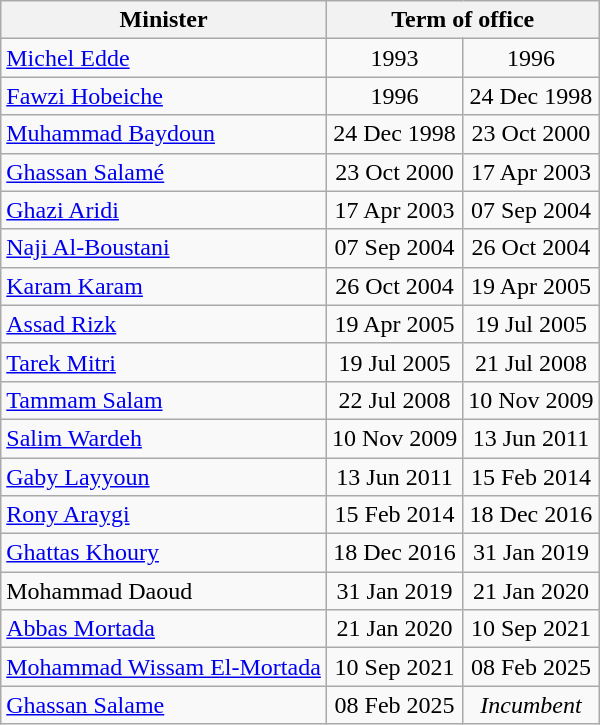<table class="wikitable">
<tr>
<th>Minister</th>
<th colspan=2>Term of office</th>
</tr>
<tr>
<td><a href='#'>Michel Edde</a></td>
<td style="text-align:center;">1993</td>
<td style="text-align:center;">1996</td>
</tr>
<tr>
<td><a href='#'>Fawzi Hobeiche</a></td>
<td style="text-align:center;">1996</td>
<td style="text-align:center;">24 Dec 1998</td>
</tr>
<tr>
<td><a href='#'>Muhammad Baydoun</a></td>
<td style="text-align:center;">24 Dec 1998</td>
<td style="text-align:center;">23 Oct 2000</td>
</tr>
<tr>
<td><a href='#'>Ghassan Salamé</a></td>
<td style="text-align:center;">23 Oct 2000</td>
<td style="text-align:center;">17 Apr 2003</td>
</tr>
<tr>
<td><a href='#'>Ghazi Aridi</a></td>
<td style="text-align:center;">17 Apr 2003</td>
<td style="text-align:center;">07 Sep 2004</td>
</tr>
<tr>
<td><a href='#'>Naji Al-Boustani</a></td>
<td style="text-align:center;">07 Sep 2004</td>
<td style="text-align:center;">26 Oct 2004</td>
</tr>
<tr>
<td><a href='#'>Karam Karam</a></td>
<td style="text-align:center;">26 Oct 2004</td>
<td style="text-align:center;">19 Apr 2005</td>
</tr>
<tr>
<td><a href='#'>Assad Rizk</a></td>
<td style="text-align:center;">19 Apr 2005</td>
<td style="text-align:center;">19 Jul 2005</td>
</tr>
<tr>
<td><a href='#'>Tarek Mitri</a></td>
<td style="text-align:center;">19 Jul 2005</td>
<td style="text-align:center;">21 Jul 2008</td>
</tr>
<tr>
<td><a href='#'>Tammam Salam</a></td>
<td style="text-align:center;">22 Jul 2008</td>
<td style="text-align:center;">10 Nov 2009</td>
</tr>
<tr>
<td><a href='#'>Salim Wardeh</a></td>
<td style="text-align:center;">10 Nov 2009</td>
<td style="text-align:center;">13 Jun 2011</td>
</tr>
<tr>
<td><a href='#'>Gaby Layyoun</a></td>
<td style="text-align:center;">13 Jun 2011</td>
<td style="text-align:center;">15 Feb 2014</td>
</tr>
<tr>
<td><a href='#'>Rony Araygi</a></td>
<td style="text-align:center;">15 Feb 2014</td>
<td style="text-align:center;">18 Dec 2016</td>
</tr>
<tr>
<td><a href='#'>Ghattas Khoury</a></td>
<td style="text-align:center;">18 Dec 2016</td>
<td style="text-align:center;">31 Jan 2019</td>
</tr>
<tr>
<td>Mohammad Daoud</td>
<td style="text-align:center;">31 Jan 2019</td>
<td style="text-align:center;">21 Jan 2020</td>
</tr>
<tr>
<td><a href='#'>Abbas Mortada</a></td>
<td style="text-align:center;">21 Jan 2020</td>
<td style="text-align:center;">10 Sep 2021</td>
</tr>
<tr>
<td><a href='#'>Mohammad Wissam El-Mortada</a></td>
<td style="text-align:center;">10 Sep 2021</td>
<td style="text-align:center;">08 Feb 2025</td>
</tr>
<tr>
<td><a href='#'>Ghassan Salame</a></td>
<td style="text-align:center;">08 Feb 2025</td>
<td style="text-align:center;"><em>Incumbent</em></td>
</tr>
</table>
